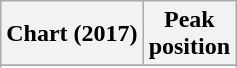<table class="wikitable sortable plainrowheaders" style="text-align:center;">
<tr>
<th>Chart (2017)</th>
<th>Peak<br>position</th>
</tr>
<tr>
</tr>
<tr>
</tr>
</table>
